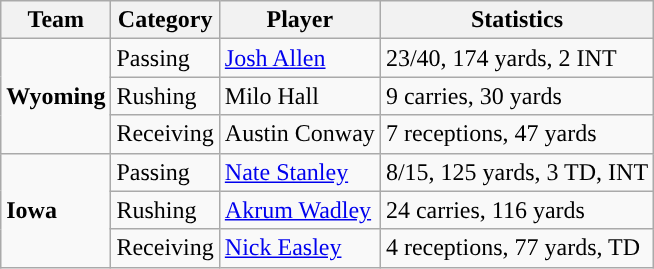<table class="wikitable" style="float: left;">
<tr>
<th>Team</th>
<th>Category</th>
<th>Player</th>
<th>Statistics</th>
</tr>
<tr>
<td rowspan=3><strong>Wyoming</strong></td>
<td>Passing</td>
<td><a href='#'>Josh Allen</a></td>
<td>23/40, 174 yards, 2 INT</td>
</tr>
<tr>
<td>Rushing</td>
<td>Milo Hall</td>
<td>9 carries, 30 yards</td>
</tr>
<tr>
<td>Receiving</td>
<td>Austin Conway</td>
<td>7 receptions, 47 yards</td>
</tr>
<tr>
<td rowspan=3><strong>Iowa</strong></td>
<td>Passing</td>
<td><a href='#'>Nate Stanley</a></td>
<td>8/15, 125 yards, 3 TD, INT</td>
</tr>
<tr>
<td>Rushing</td>
<td><a href='#'>Akrum Wadley</a></td>
<td>24 carries, 116 yards</td>
</tr>
<tr>
<td>Receiving</td>
<td><a href='#'>Nick Easley</a></td>
<td>4 receptions, 77 yards, TD</td>
</tr>
</table>
